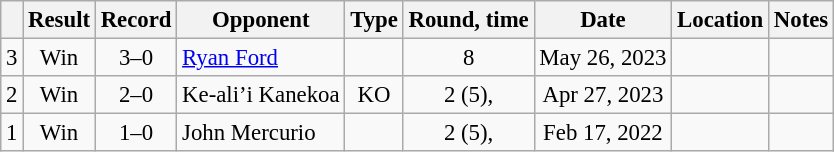<table class="wikitable" style="text-align:center; font-size:95%">
<tr>
<th></th>
<th>Result</th>
<th>Record</th>
<th>Opponent</th>
<th>Type</th>
<th>Round, time</th>
<th>Date</th>
<th>Location</th>
<th>Notes</th>
</tr>
<tr>
<td>3</td>
<td>Win</td>
<td>3–0</td>
<td align=left><a href='#'>Ryan Ford</a></td>
<td></td>
<td>8</td>
<td>May 26, 2023</td>
<td align=left></td>
<td></td>
</tr>
<tr>
<td>2</td>
<td>Win</td>
<td>2–0</td>
<td style="text-align:left;">Ke-ali’i Kanekoa</td>
<td>KO</td>
<td>2 (5), </td>
<td>Apr 27, 2023</td>
<td style="text-align:left;"></td>
<td style="text-align:left;"></td>
</tr>
<tr>
<td>1</td>
<td>Win</td>
<td>1–0</td>
<td style="text-align:left;">John Mercurio</td>
<td></td>
<td>2 (5), </td>
<td>Feb 17, 2022</td>
<td style="text-align:left;"></td>
<td style="text-align:left;"></td>
</tr>
</table>
